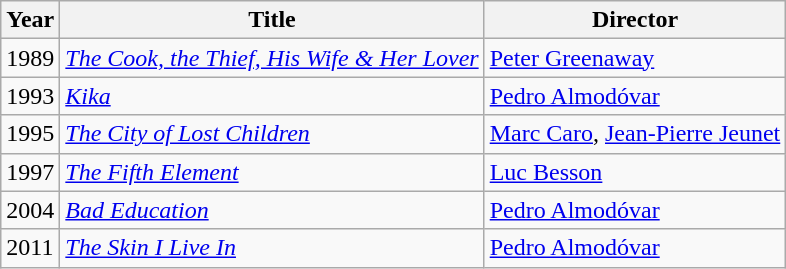<table class="wikitable">
<tr>
<th>Year</th>
<th>Title</th>
<th>Director</th>
</tr>
<tr>
<td>1989</td>
<td><em><a href='#'>The Cook, the Thief, His Wife & Her Lover</a></em></td>
<td><a href='#'>Peter Greenaway</a></td>
</tr>
<tr>
<td>1993</td>
<td><em><a href='#'>Kika</a></em></td>
<td><a href='#'>Pedro Almodóvar</a></td>
</tr>
<tr>
<td>1995</td>
<td><em><a href='#'>The City of Lost Children</a></em></td>
<td><a href='#'>Marc Caro</a>, <a href='#'>Jean-Pierre Jeunet</a></td>
</tr>
<tr>
<td>1997</td>
<td><em><a href='#'>The Fifth Element</a></em></td>
<td><a href='#'>Luc Besson</a></td>
</tr>
<tr>
<td>2004</td>
<td><em><a href='#'>Bad Education</a></em></td>
<td><a href='#'>Pedro Almodóvar</a></td>
</tr>
<tr>
<td>2011</td>
<td><em><a href='#'>The Skin I Live In</a></em></td>
<td><a href='#'>Pedro Almodóvar</a></td>
</tr>
</table>
